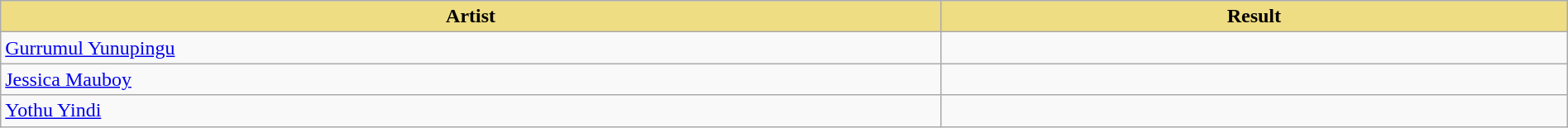<table class="wikitable" width=100%>
<tr>
<th style="width:15%;background:#EEDD82;">Artist</th>
<th style="width:10%;background:#EEDD82;">Result</th>
</tr>
<tr>
<td><a href='#'>Gurrumul Yunupingu</a></td>
<td></td>
</tr>
<tr>
<td><a href='#'>Jessica Mauboy</a></td>
<td></td>
</tr>
<tr>
<td><a href='#'>Yothu Yindi</a></td>
<td></td>
</tr>
</table>
